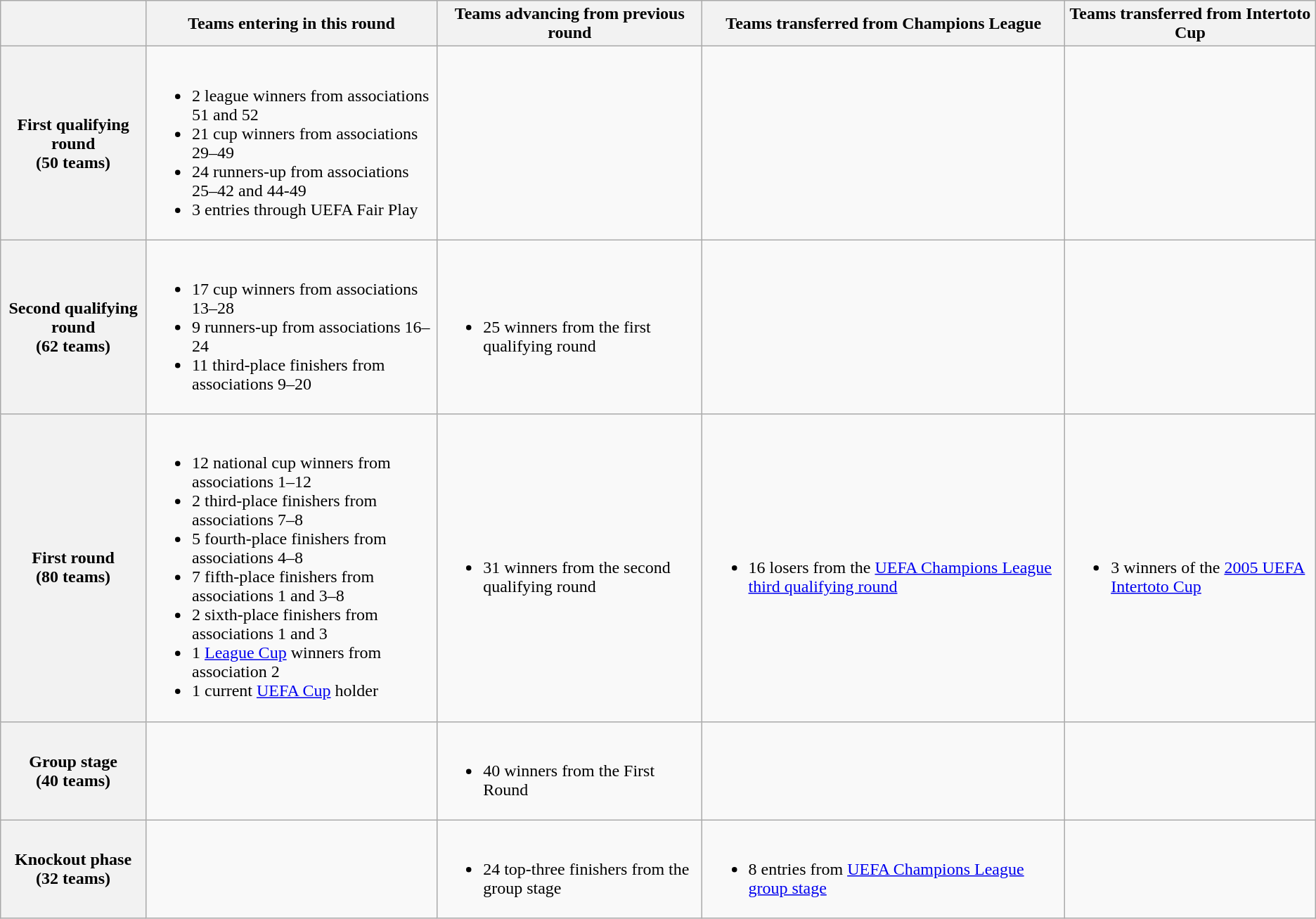<table class="wikitable">
<tr>
<th></th>
<th>Teams entering in this round</th>
<th>Teams advancing from previous round</th>
<th>Teams transferred from Champions League</th>
<th>Teams transferred from Intertoto Cup</th>
</tr>
<tr>
<th>First qualifying round<br> (50 teams)</th>
<td><br><ul><li>2 league winners from associations 51 and 52</li><li>21 cup winners from associations 29–49</li><li>24 runners-up from associations 25–42 and 44-49</li><li>3 entries through UEFA Fair Play</li></ul></td>
<td></td>
<td></td>
<td></td>
</tr>
<tr>
<th>Second qualifying round<br> (62 teams)</th>
<td><br><ul><li>17 cup winners from associations 13–28</li><li>9 runners-up from associations 16–24</li><li>11 third-place finishers from associations 9–20</li></ul></td>
<td><br><ul><li>25 winners from the first qualifying round</li></ul></td>
<td></td>
<td></td>
</tr>
<tr>
<th>First round<br> (80 teams)</th>
<td><br><ul><li>12 national cup winners from associations 1–12</li><li>2 third-place finishers from associations 7–8</li><li>5 fourth-place finishers from associations 4–8</li><li>7 fifth-place finishers from associations 1 and 3–8</li><li>2 sixth-place finishers from associations 1 and 3</li><li>1 <a href='#'>League Cup</a> winners from association 2</li><li>1 current <a href='#'>UEFA Cup</a> holder</li></ul></td>
<td><br><ul><li>31 winners from the second qualifying round</li></ul></td>
<td><br><ul><li>16 losers from the <a href='#'>UEFA Champions League third qualifying round</a></li></ul></td>
<td><br><ul><li>3 winners of the <a href='#'>2005 UEFA Intertoto Cup</a></li></ul></td>
</tr>
<tr>
<th>Group stage<br> (40 teams)</th>
<td></td>
<td><br><ul><li>40 winners from the First Round</li></ul></td>
<td></td>
<td></td>
</tr>
<tr>
<th>Knockout phase<br> (32 teams)</th>
<td></td>
<td><br><ul><li>24 top-three finishers from the group stage</li></ul></td>
<td><br><ul><li>8 entries from <a href='#'>UEFA Champions League group stage</a></li></ul></td>
<td></td>
</tr>
</table>
